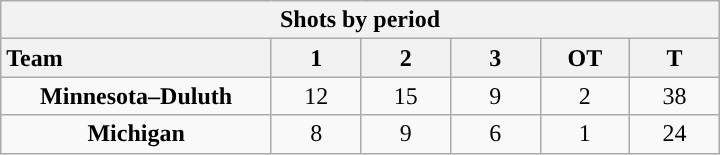<table class="wikitable" style="width:30em; text-align:right;">
<tr>
<th colspan=6>Shots by period</th>
</tr>
<tr>
<th style="width:10em; text-align:left;">Team</th>
<th style="width:3em;">1</th>
<th style="width:3em;">2</th>
<th style="width:3em;">3</th>
<th style="width:3em;">OT</th>
<th style="width:3em;">T</th>
</tr>
<tr>
<td align=center><strong>Minnesota–Duluth</strong></td>
<td align=center>12</td>
<td align=center>15</td>
<td align=center>9</td>
<td align=center>2</td>
<td align=center>38</td>
</tr>
<tr>
<td align=center><strong>Michigan</strong></td>
<td align=center>8</td>
<td align=center>9</td>
<td align=center>6</td>
<td align=center>1</td>
<td align=center>24</td>
</tr>
</table>
